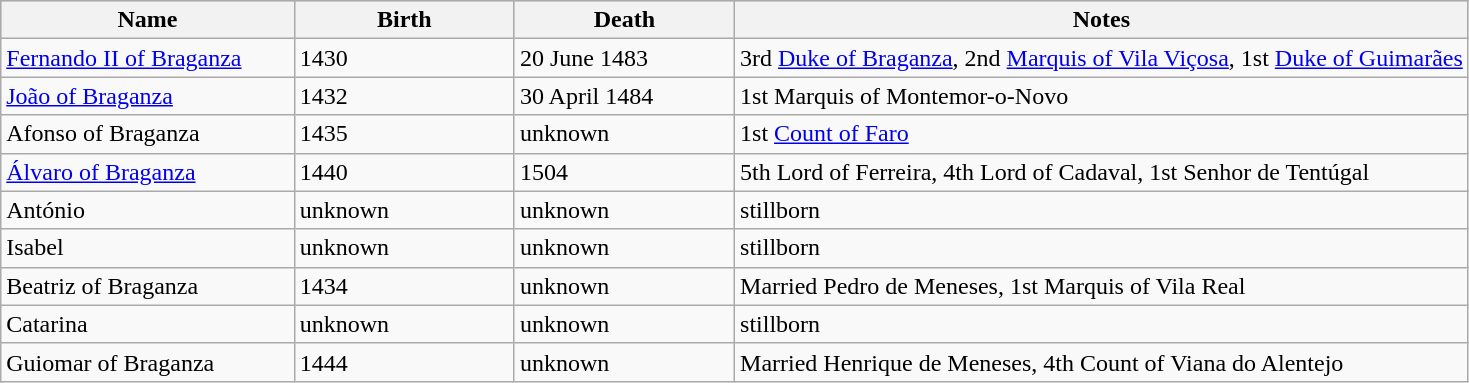<table class="wikitable">
<tr style="background:#ccc;">
<th style="width:20%;">Name</th>
<th style="width:15%;">Birth</th>
<th style="width:15%;">Death</th>
<th style="width:50%;">Notes</th>
</tr>
<tr>
<td><a href='#'>Fernando II of Braganza</a></td>
<td>1430</td>
<td>20 June 1483</td>
<td>3rd <a href='#'>Duke of Braganza</a>, 2nd <a href='#'>Marquis of Vila Viçosa</a>, 1st <a href='#'>Duke of Guimarães</a></td>
</tr>
<tr>
<td><a href='#'>João of Braganza</a></td>
<td>1432</td>
<td>30 April 1484</td>
<td>1st Marquis of Montemor-o-Novo</td>
</tr>
<tr>
<td>Afonso of Braganza</td>
<td>1435</td>
<td>unknown</td>
<td>1st <a href='#'>Count of Faro</a></td>
</tr>
<tr>
<td><a href='#'>Álvaro of Braganza</a></td>
<td>1440</td>
<td>1504</td>
<td>5th Lord of Ferreira, 4th Lord of Cadaval, 1st Senhor de Tentúgal</td>
</tr>
<tr>
<td>António</td>
<td>unknown</td>
<td>unknown</td>
<td>stillborn</td>
</tr>
<tr>
<td>Isabel</td>
<td>unknown</td>
<td>unknown</td>
<td>stillborn</td>
</tr>
<tr>
<td>Beatriz of Braganza</td>
<td>1434</td>
<td>unknown</td>
<td>Married Pedro de Meneses, 1st Marquis of Vila Real</td>
</tr>
<tr>
<td>Catarina</td>
<td>unknown</td>
<td>unknown</td>
<td>stillborn</td>
</tr>
<tr>
<td>Guiomar of Braganza</td>
<td>1444</td>
<td>unknown</td>
<td>Married Henrique de Meneses, 4th Count of Viana do Alentejo</td>
</tr>
</table>
